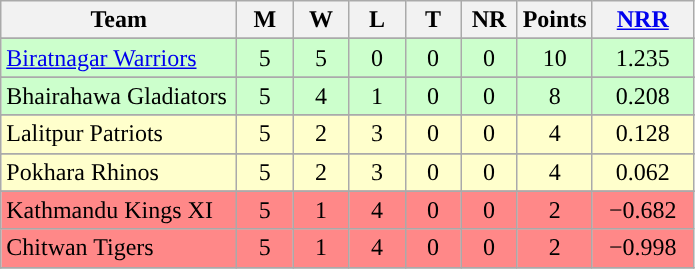<table class="wikitable" style="text-align:center;">
<tr>
<th width=150>Team</th>
<th width=30 abbr="Played">M</th>
<th width=30 abbr="Won">W</th>
<th width=30 abbr="Lost">L</th>
<th width=30 abbr="Tied">T</th>
<th width=30 abbr="No result">NR</th>
<th width=40>Points</th>
<th width=60 abbr="Net run rate"><a href='#'>NRR</a></th>
</tr>
<tr>
</tr>
<tr style="background-color:#cfc">
<td style="text-align:left"><a href='#'>Biratnagar Warriors</a></td>
<td>5</td>
<td>5</td>
<td>0</td>
<td>0</td>
<td>0</td>
<td>10</td>
<td>1.235</td>
</tr>
<tr>
</tr>
<tr style="background-color:#cfc">
<td style="text-align:left">Bhairahawa Gladiators</td>
<td>5</td>
<td>4</td>
<td>1</td>
<td>0</td>
<td>0</td>
<td>8</td>
<td>0.208</td>
</tr>
<tr>
</tr>
<tr style="background-color:#ffc">
<td style="text-align:left">Lalitpur Patriots</td>
<td>5</td>
<td>2</td>
<td>3</td>
<td>0</td>
<td>0</td>
<td>4</td>
<td>0.128</td>
</tr>
<tr>
</tr>
<tr style="background-color:#ffc">
<td style="text-align:left">Pokhara Rhinos</td>
<td>5</td>
<td>2</td>
<td>3</td>
<td>0</td>
<td>0</td>
<td>4</td>
<td>0.062</td>
</tr>
<tr>
</tr>
<tr style="background-color:#FF8888;">
<td style="text-align:left">Kathmandu Kings XI</td>
<td>5</td>
<td>1</td>
<td>4</td>
<td>0</td>
<td>0</td>
<td>2</td>
<td>−0.682</td>
</tr>
<tr style="background-color:#FF8888;">
<td style="text-align:left">Chitwan Tigers</td>
<td>5</td>
<td>1</td>
<td>4</td>
<td>0</td>
<td>0</td>
<td>2</td>
<td>−0.998</td>
</tr>
<tr>
</tr>
</table>
